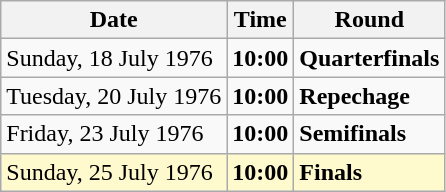<table class="wikitable">
<tr>
<th>Date</th>
<th>Time</th>
<th>Round</th>
</tr>
<tr>
<td>Sunday, 18 July 1976</td>
<td><strong>10:00</strong></td>
<td><strong>Quarterfinals</strong></td>
</tr>
<tr>
<td>Tuesday, 20 July 1976</td>
<td><strong>10:00</strong></td>
<td><strong>Repechage</strong></td>
</tr>
<tr>
<td>Friday, 23 July 1976</td>
<td><strong>10:00</strong></td>
<td><strong>Semifinals</strong></td>
</tr>
<tr style=background:lemonchiffon>
<td>Sunday, 25 July 1976</td>
<td><strong>10:00</strong></td>
<td><strong>Finals</strong></td>
</tr>
</table>
